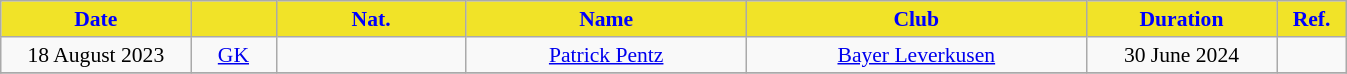<table class="wikitable" style="text-align:center; font-size:90%">
<tr>
<th style="background:#f1e328; color:blue; width:120px;">Date</th>
<th style="background:#f1e328; color:blue; width:50px;"></th>
<th style="background:#f1e328; color:blue; width:120px;">Nat.</th>
<th style="background:#f1e328; color:blue; width:180px;">Name</th>
<th style="background:#f1e328; color:blue; width:220px;">Club</th>
<th style="background:#f1e328; color:blue; width:120px;">Duration</th>
<th style="background:#f1e328; color:blue; width:40px;">Ref.</th>
</tr>
<tr>
<td>18 August 2023</td>
<td><a href='#'>GK</a></td>
<td></td>
<td><a href='#'>Patrick Pentz</a></td>
<td> <a href='#'>Bayer Leverkusen</a></td>
<td>30 June 2024</td>
<td></td>
</tr>
<tr>
</tr>
</table>
